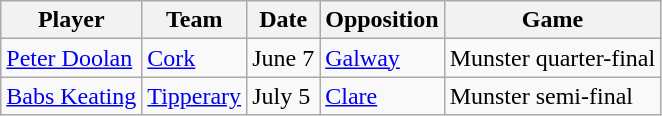<table class="wikitable">
<tr>
<th>Player</th>
<th>Team</th>
<th>Date</th>
<th>Opposition</th>
<th>Game</th>
</tr>
<tr>
<td><a href='#'>Peter Doolan</a></td>
<td><a href='#'>Cork</a></td>
<td>June 7</td>
<td><a href='#'>Galway</a></td>
<td>Munster quarter-final</td>
</tr>
<tr>
<td><a href='#'>Babs Keating</a></td>
<td><a href='#'>Tipperary</a></td>
<td>July 5</td>
<td><a href='#'>Clare</a></td>
<td>Munster semi-final</td>
</tr>
</table>
